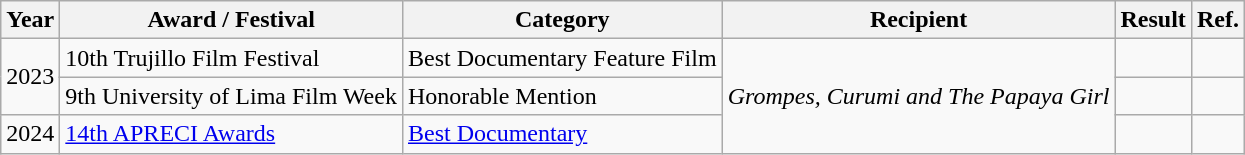<table class="wikitable">
<tr>
<th>Year</th>
<th>Award / Festival</th>
<th>Category</th>
<th>Recipient</th>
<th>Result</th>
<th>Ref.</th>
</tr>
<tr>
<td rowspan="2">2023</td>
<td>10th Trujillo Film Festival</td>
<td>Best Documentary Feature Film</td>
<td rowspan="3"><em>Grompes, Curumi and The Papaya Girl</em></td>
<td></td>
<td></td>
</tr>
<tr>
<td>9th University of Lima Film Week</td>
<td>Honorable Mention</td>
<td></td>
<td></td>
</tr>
<tr>
<td>2024</td>
<td><a href='#'>14th APRECI Awards</a></td>
<td><a href='#'>Best Documentary</a></td>
<td></td>
<td></td>
</tr>
</table>
